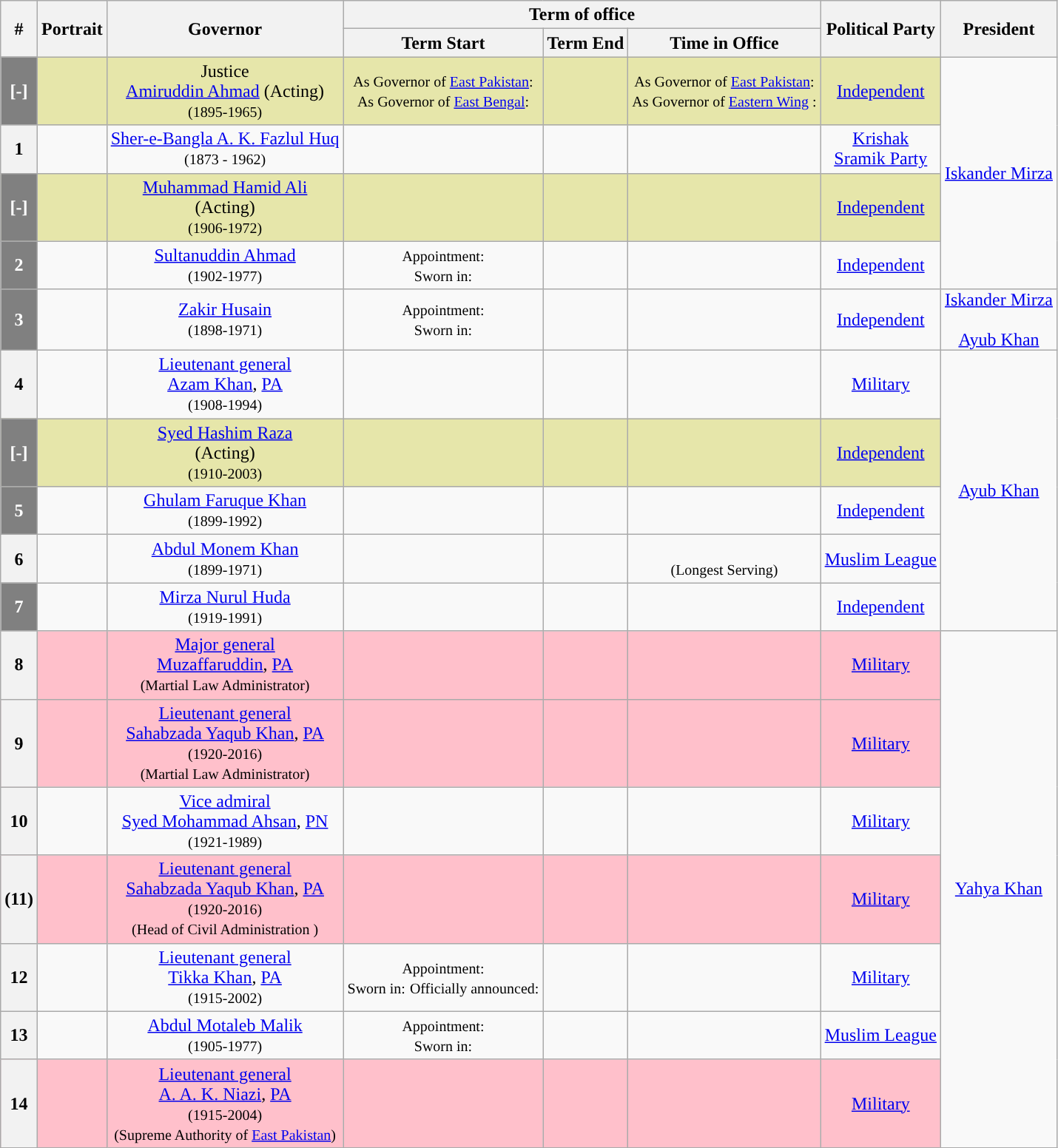<table class="wikitable sortable" style="text-align:center">
<tr>
<th rowspan="2" class="unsortable">#</th>
<th rowspan="2" class="unsortable">Portrait</th>
<th rowspan="2">Governor</th>
<th colspan="3">Term of office</th>
<th rowspan="2">Political Party</th>
<th rowspan="2">President</th>
</tr>
<tr>
<th>Term Start</th>
<th>Term End</th>
<th>Time in Office</th>
</tr>
<tr>
<td style="background-color:gray; color:white;"><strong>[-]</strong></td>
<td style="background:#e6e6aa;"></td>
<td style="background:#e6e6aa;">Justice<br><a href='#'>Amiruddin Ahmad</a> (Acting)<br><small>(1895-1965)</small></td>
<td style="background:#e6e6aa;"><small>As Governor of <a href='#'>East Pakistan</a>:</small><br><small>As Governor of <a href='#'>East Bengal</a>:</small>
</td>
<td style="background:#e6e6aa;"></td>
<td style="background:#e6e6aa;"><small>As Governor of <a href='#'>East Pakistan</a>:</small><br><small>As Governor of <a href='#'>Eastern Wing</a> :</small>
</td>
<td style="background:#e6e6aa;"><a href='#'>Independent</a></td>
<td rowspan="4"><a href='#'>Iskander Mirza</a></td>
</tr>
<tr>
<th style="background-color: ">1</th>
<td></td>
<td><a href='#'>Sher-e-Bangla A. K. Fazlul Huq</a><br><small>(1873 - 1962)</small></td>
<td></td>
<td></td>
<td></td>
<td><a href='#'>Krishak</a><br><a href='#'>Sramik Party</a></td>
</tr>
<tr style="background:#e6e6aa;">
<th style="background-color: gray; color:white"><strong>[-]</strong></th>
<td></td>
<td><a href='#'>Muhammad Hamid Ali</a><br>(Acting)<br><small>(1906-1972)</small></td>
<td></td>
<td></td>
<td></td>
<td><a href='#'>Independent</a></td>
</tr>
<tr>
<th style="background-color: gray; color:white">2</th>
<td></td>
<td><a href='#'>Sultanuddin Ahmad</a><br><small>(1902-1977)</small></td>
<td><small>Appointment:</small><br><small>Sworn in:</small>
</td>
<td></td>
<td></td>
<td><a href='#'>Independent</a></td>
</tr>
<tr>
<th style="background-color: gray; color:white">3</th>
<td></td>
<td><a href='#'>Zakir Husain</a><br><small>(1898-1971)</small></td>
<td><small>Appointment:</small><br><small>Sworn in:</small>
</td>
<td></td>
<td></td>
<td><a href='#'>Independent</a></td>
<td style="padding:0;"><div><a href='#'>Iskander Mirza</a></div><br><div><a href='#'>Ayub Khan</a></div></td>
</tr>
<tr>
<th style="background-color: ">4<br></th>
<td></td>
<td><a href='#'>Lieutenant general</a><br><a href='#'>Azam Khan</a>, <a href='#'>PA</a><br><small>(1908-1994)</small></td>
<td></td>
<td></td>
<td></td>
<td><a href='#'>Military</a></td>
<td rowspan="5"><a href='#'>Ayub Khan</a></td>
</tr>
<tr style="background:#e6e6aa;">
<td style="background-color:gray; color:white;"><strong>[-]</strong></td>
<td></td>
<td><a href='#'>Syed Hashim Raza</a><br>(Acting)<br><small>(1910-2003)</small></td>
<td></td>
<td></td>
<td></td>
<td><a href='#'>Independent</a></td>
</tr>
<tr>
<th style="background-color: gray; color:white">5</th>
<td></td>
<td><a href='#'>Ghulam Faruque Khan</a><br><small>(1899-1992)</small></td>
<td></td>
<td></td>
<td></td>
<td><a href='#'>Independent</a></td>
</tr>
<tr>
<th style="background-color: ">6</th>
<td></td>
<td><a href='#'>Abdul Monem Khan</a><br><small>(1899-1971)</small></td>
<td></td>
<td></td>
<td><br><small>(Longest Serving)</small></td>
<td><a href='#'>Muslim League</a></td>
</tr>
<tr>
<th style="background-color: gray; color:white">7</th>
<td></td>
<td><a href='#'>Mirza Nurul Huda</a><br><small>(1919-1991)</small></td>
<td></td>
<td></td>
<td></td>
<td><a href='#'>Independent</a></td>
</tr>
<tr>
<th style="background-color: ">8<br></th>
<td style="background-color: pink;"></td>
<td style="background-color: pink;"><a href='#'>Major general</a><br><a href='#'>Muzaffaruddin</a>, <a href='#'>PA</a><br><small>(Martial Law Administrator)</small></td>
<td style="background-color: pink;"></td>
<td style="background-color: pink;"></td>
<td style="background-color: pink;"></td>
<td style="background-color: pink;"><a href='#'>Military</a></td>
<td rowspan="7"><a href='#'>Yahya Khan</a></td>
</tr>
<tr style="background-color: pink;">
<th style="background-color: ">9<br></th>
<td></td>
<td><a href='#'>Lieutenant general</a><br><a href='#'>Sahabzada Yaqub Khan</a>, <a href='#'>PA</a><br><small>(1920-2016)</small><br><small>(Martial Law Administrator)</small></td>
<td></td>
<td></td>
<td></td>
<td><a href='#'>Military</a></td>
</tr>
<tr>
<th style="background-color: ">10<br></th>
<td></td>
<td><a href='#'>Vice admiral</a><br><a href='#'>Syed Mohammad Ahsan</a>, <a href='#'>PN</a><br><small>(1921-1989)</small></td>
<td></td>
<td></td>
<td></td>
<td><a href='#'>Military</a></td>
</tr>
<tr style="background-color: pink;">
<th style="background-color: ">(11)<br></th>
<td></td>
<td><a href='#'>Lieutenant general</a><br><a href='#'>Sahabzada Yaqub Khan</a>, <a href='#'>PA</a><br><small>(1920-2016)</small><br><small>(Head of Civil Administration )</small></td>
<td></td>
<td></td>
<td></td>
<td><a href='#'>Military</a></td>
</tr>
<tr>
<th style="background-color: ">12<br></th>
<td></td>
<td><a href='#'>Lieutenant general</a><br><a href='#'>Tikka Khan</a>, <a href='#'>PA</a><br><small>(1915-2002)</small></td>
<td><small>Appointment:</small><br><small>Sworn in:</small>
<small>Officially announced:</small>
</td>
<td></td>
<td></td>
<td><a href='#'>Military</a></td>
</tr>
<tr>
<th style="background-color: ">13</th>
<td></td>
<td><a href='#'>Abdul Motaleb Malik</a><br><small>(1905-1977)</small></td>
<td><small>Appointment:</small><br><small>Sworn in:</small>
</td>
<td></td>
<td></td>
<td><a href='#'>Muslim League</a></td>
</tr>
<tr style="background-color: pink;">
<th style="background-color: ">14<br></th>
<td></td>
<td><a href='#'>Lieutenant general</a><br><a href='#'>A. A. K. Niazi</a>, <a href='#'>PA</a><br><small>(1915-2004)</small><br><small>(Supreme Authority of <a href='#'>East Pakistan</a>)</small></td>
<td></td>
<td></td>
<td></td>
<td><a href='#'>Military</a></td>
</tr>
</table>
